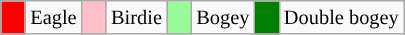<table class="wikitable" span=50 style="font-size:85%;">
<tr>
<td style="background: Red;" width=10></td>
<td>Eagle</td>
<td style="background: Pink;" width=10></td>
<td>Birdie</td>
<td style="background: PaleGreen;" width=10></td>
<td>Bogey</td>
<td style="background: Green;" width=10></td>
<td>Double bogey</td>
</tr>
</table>
